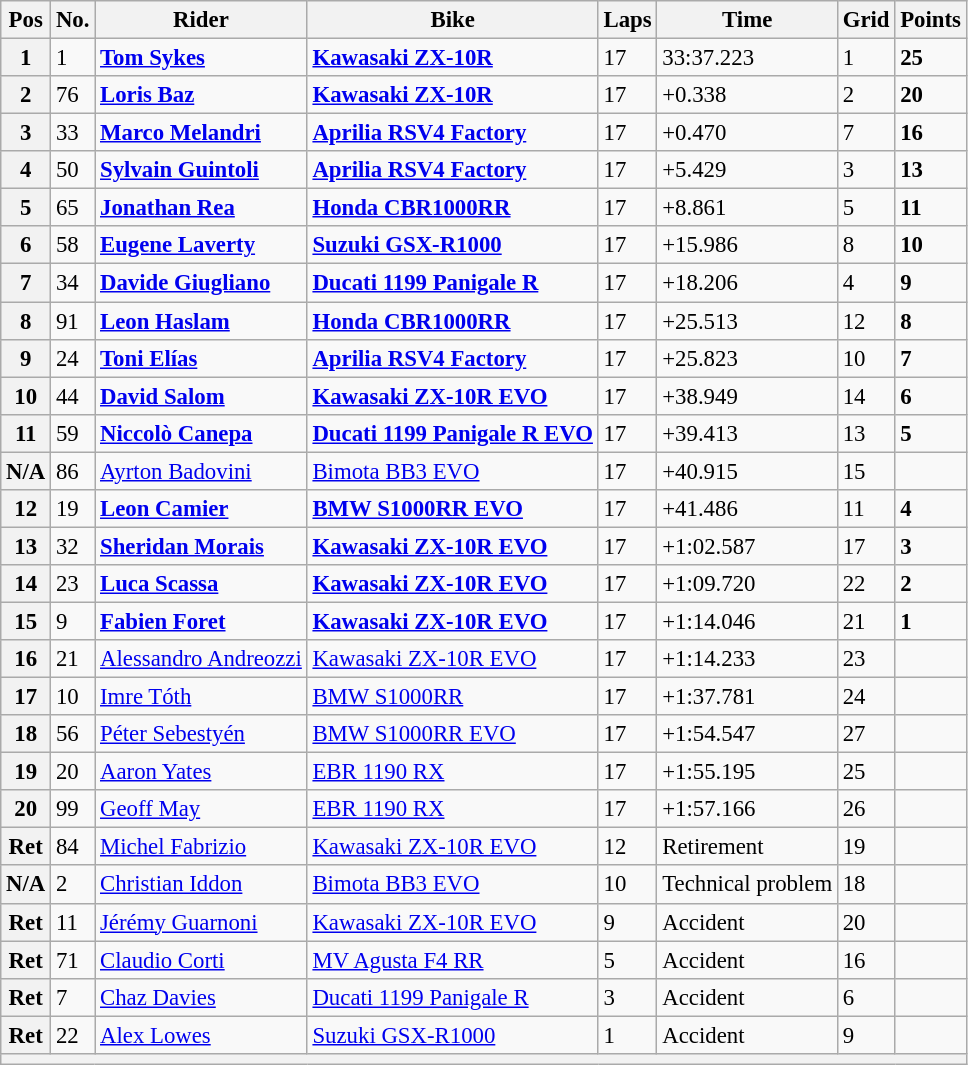<table class="wikitable" style="font-size: 95%;">
<tr>
<th>Pos</th>
<th>No.</th>
<th>Rider</th>
<th>Bike</th>
<th>Laps</th>
<th>Time</th>
<th>Grid</th>
<th>Points</th>
</tr>
<tr>
<th>1</th>
<td>1</td>
<td> <strong><a href='#'>Tom Sykes</a></strong></td>
<td><strong><a href='#'>Kawasaki ZX-10R</a></strong></td>
<td>17</td>
<td>33:37.223</td>
<td>1</td>
<td><strong>25</strong></td>
</tr>
<tr>
<th>2</th>
<td>76</td>
<td> <strong><a href='#'>Loris Baz</a></strong></td>
<td><strong><a href='#'>Kawasaki ZX-10R</a></strong></td>
<td>17</td>
<td>+0.338</td>
<td>2</td>
<td><strong>20</strong></td>
</tr>
<tr>
<th>3</th>
<td>33</td>
<td> <strong><a href='#'>Marco Melandri</a></strong></td>
<td><strong><a href='#'>Aprilia RSV4 Factory</a></strong></td>
<td>17</td>
<td>+0.470</td>
<td>7</td>
<td><strong>16</strong></td>
</tr>
<tr>
<th>4</th>
<td>50</td>
<td> <strong><a href='#'>Sylvain Guintoli</a></strong></td>
<td><strong><a href='#'>Aprilia RSV4 Factory</a></strong></td>
<td>17</td>
<td>+5.429</td>
<td>3</td>
<td><strong>13</strong></td>
</tr>
<tr>
<th>5</th>
<td>65</td>
<td> <strong><a href='#'>Jonathan Rea</a></strong></td>
<td><strong><a href='#'>Honda CBR1000RR</a></strong></td>
<td>17</td>
<td>+8.861</td>
<td>5</td>
<td><strong>11</strong></td>
</tr>
<tr>
<th>6</th>
<td>58</td>
<td> <strong><a href='#'>Eugene Laverty</a></strong></td>
<td><strong><a href='#'>Suzuki GSX-R1000</a></strong></td>
<td>17</td>
<td>+15.986</td>
<td>8</td>
<td><strong>10</strong></td>
</tr>
<tr>
<th>7</th>
<td>34</td>
<td> <strong><a href='#'>Davide Giugliano</a></strong></td>
<td><strong><a href='#'>Ducati 1199 Panigale R</a></strong></td>
<td>17</td>
<td>+18.206</td>
<td>4</td>
<td><strong>9</strong></td>
</tr>
<tr>
<th>8</th>
<td>91</td>
<td> <strong><a href='#'>Leon Haslam</a></strong></td>
<td><strong><a href='#'>Honda CBR1000RR</a></strong></td>
<td>17</td>
<td>+25.513</td>
<td>12</td>
<td><strong>8</strong></td>
</tr>
<tr>
<th>9</th>
<td>24</td>
<td> <strong><a href='#'>Toni Elías</a></strong></td>
<td><strong><a href='#'>Aprilia RSV4 Factory</a></strong></td>
<td>17</td>
<td>+25.823</td>
<td>10</td>
<td><strong>7</strong></td>
</tr>
<tr>
<th>10</th>
<td>44</td>
<td> <strong><a href='#'>David Salom</a></strong></td>
<td><strong><a href='#'>Kawasaki ZX-10R EVO</a></strong></td>
<td>17</td>
<td>+38.949</td>
<td>14</td>
<td><strong>6</strong></td>
</tr>
<tr>
<th>11</th>
<td>59</td>
<td> <strong><a href='#'>Niccolò Canepa</a></strong></td>
<td><strong><a href='#'>Ducati 1199 Panigale R EVO</a></strong></td>
<td>17</td>
<td>+39.413</td>
<td>13</td>
<td><strong>5</strong></td>
</tr>
<tr>
<th>N/A</th>
<td>86</td>
<td> <a href='#'>Ayrton Badovini</a></td>
<td><a href='#'>Bimota BB3 EVO</a></td>
<td>17</td>
<td>+40.915</td>
<td>15</td>
<td></td>
</tr>
<tr>
<th>12</th>
<td>19</td>
<td> <strong><a href='#'>Leon Camier</a></strong></td>
<td><strong><a href='#'>BMW S1000RR EVO</a></strong></td>
<td>17</td>
<td>+41.486</td>
<td>11</td>
<td><strong>4</strong></td>
</tr>
<tr>
<th>13</th>
<td>32</td>
<td> <strong><a href='#'>Sheridan Morais</a></strong></td>
<td><strong><a href='#'>Kawasaki ZX-10R EVO</a></strong></td>
<td>17</td>
<td>+1:02.587</td>
<td>17</td>
<td><strong>3</strong></td>
</tr>
<tr>
<th>14</th>
<td>23</td>
<td> <strong><a href='#'>Luca Scassa</a></strong></td>
<td><strong><a href='#'>Kawasaki ZX-10R EVO</a></strong></td>
<td>17</td>
<td>+1:09.720</td>
<td>22</td>
<td><strong>2</strong></td>
</tr>
<tr>
<th>15</th>
<td>9</td>
<td> <strong><a href='#'>Fabien Foret</a></strong></td>
<td><strong><a href='#'>Kawasaki ZX-10R EVO</a></strong></td>
<td>17</td>
<td>+1:14.046</td>
<td>21</td>
<td><strong>1</strong></td>
</tr>
<tr>
<th>16</th>
<td>21</td>
<td> <a href='#'>Alessandro Andreozzi</a></td>
<td><a href='#'>Kawasaki ZX-10R EVO</a></td>
<td>17</td>
<td>+1:14.233</td>
<td>23</td>
<td></td>
</tr>
<tr>
<th>17</th>
<td>10</td>
<td> <a href='#'>Imre Tóth</a></td>
<td><a href='#'>BMW S1000RR</a></td>
<td>17</td>
<td>+1:37.781</td>
<td>24</td>
<td></td>
</tr>
<tr>
<th>18</th>
<td>56</td>
<td> <a href='#'>Péter Sebestyén</a></td>
<td><a href='#'>BMW S1000RR EVO</a></td>
<td>17</td>
<td>+1:54.547</td>
<td>27</td>
<td></td>
</tr>
<tr>
<th>19</th>
<td>20</td>
<td> <a href='#'>Aaron Yates</a></td>
<td><a href='#'>EBR 1190 RX</a></td>
<td>17</td>
<td>+1:55.195</td>
<td>25</td>
<td></td>
</tr>
<tr>
<th>20</th>
<td>99</td>
<td> <a href='#'>Geoff May</a></td>
<td><a href='#'>EBR 1190 RX</a></td>
<td>17</td>
<td>+1:57.166</td>
<td>26</td>
<td></td>
</tr>
<tr>
<th>Ret</th>
<td>84</td>
<td> <a href='#'>Michel Fabrizio</a></td>
<td><a href='#'>Kawasaki ZX-10R EVO</a></td>
<td>12</td>
<td>Retirement</td>
<td>19</td>
<td></td>
</tr>
<tr>
<th>N/A</th>
<td>2</td>
<td> <a href='#'>Christian Iddon</a></td>
<td><a href='#'>Bimota BB3 EVO</a></td>
<td>10</td>
<td>Technical problem</td>
<td>18</td>
<td></td>
</tr>
<tr>
<th>Ret</th>
<td>11</td>
<td> <a href='#'>Jérémy Guarnoni</a></td>
<td><a href='#'>Kawasaki ZX-10R EVO</a></td>
<td>9</td>
<td>Accident</td>
<td>20</td>
<td></td>
</tr>
<tr>
<th>Ret</th>
<td>71</td>
<td> <a href='#'>Claudio Corti</a></td>
<td><a href='#'>MV Agusta F4 RR</a></td>
<td>5</td>
<td>Accident</td>
<td>16</td>
<td></td>
</tr>
<tr>
<th>Ret</th>
<td>7</td>
<td> <a href='#'>Chaz Davies</a></td>
<td><a href='#'>Ducati 1199 Panigale R</a></td>
<td>3</td>
<td>Accident</td>
<td>6</td>
<td></td>
</tr>
<tr>
<th>Ret</th>
<td>22</td>
<td> <a href='#'>Alex Lowes</a></td>
<td><a href='#'>Suzuki GSX-R1000</a></td>
<td>1</td>
<td>Accident</td>
<td>9</td>
<td></td>
</tr>
<tr>
<th colspan=8></th>
</tr>
</table>
